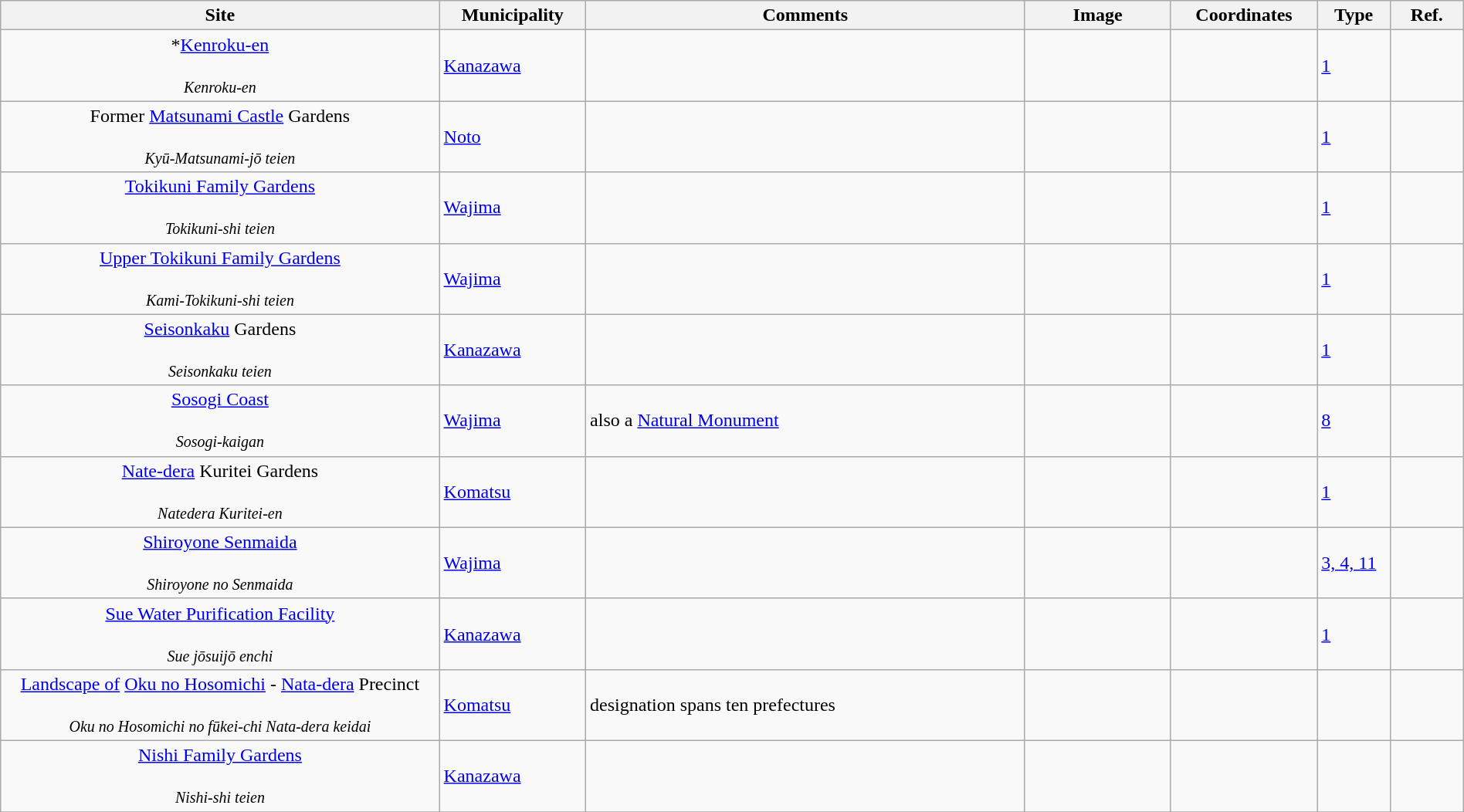<table class="wikitable sortable"  style="width:100%;">
<tr>
<th width="30%" align="left">Site</th>
<th width="10%" align="left">Municipality</th>
<th width="30%" align="left" class="unsortable">Comments</th>
<th width="10%" align="left"  class="unsortable">Image</th>
<th width="10%" align="left" class="unsortable">Coordinates</th>
<th width="5%" align="left">Type</th>
<th width="5%" align="left"  class="unsortable">Ref.</th>
</tr>
<tr>
<td align="center">*<a href='#'>Kenroku-en</a><br><br><small><em>Kenroku-en</em></small></td>
<td><a href='#'>Kanazawa</a></td>
<td></td>
<td></td>
<td></td>
<td><a href='#'>1</a></td>
<td></td>
</tr>
<tr>
<td align="center">Former <a href='#'>Matsunami Castle</a> Gardens<br><br><small><em>Kyū-Matsunami-jō teien</em></small></td>
<td><a href='#'>Noto</a></td>
<td></td>
<td></td>
<td></td>
<td><a href='#'>1</a></td>
<td></td>
</tr>
<tr>
<td align="center"><a href='#'>Tokikuni Family Gardens</a><br><br><small><em>Tokikuni-shi teien</em></small></td>
<td><a href='#'>Wajima</a></td>
<td></td>
<td></td>
<td></td>
<td><a href='#'>1</a></td>
<td></td>
</tr>
<tr>
<td align="center"><a href='#'>Upper Tokikuni Family Gardens</a><br><br><small><em>Kami-Tokikuni-shi teien</em></small></td>
<td><a href='#'>Wajima</a></td>
<td></td>
<td></td>
<td></td>
<td><a href='#'>1</a></td>
<td></td>
</tr>
<tr>
<td align="center"><a href='#'>Seisonkaku</a> Gardens<br><br><small><em>Seisonkaku teien</em></small></td>
<td><a href='#'>Kanazawa</a></td>
<td></td>
<td></td>
<td></td>
<td><a href='#'>1</a></td>
<td></td>
</tr>
<tr>
<td align="center"><a href='#'>Sosogi Coast</a><br><br><small><em>Sosogi-kaigan</em></small></td>
<td><a href='#'>Wajima</a></td>
<td>also a <a href='#'>Natural Monument</a></td>
<td></td>
<td></td>
<td><a href='#'>8</a></td>
<td></td>
</tr>
<tr>
<td align="center"><a href='#'>Nate-dera</a> Kuritei Gardens<br><br><small><em>Natedera Kuritei-en</em></small></td>
<td><a href='#'>Komatsu</a></td>
<td></td>
<td></td>
<td></td>
<td><a href='#'>1</a></td>
<td></td>
</tr>
<tr>
<td align="center"><a href='#'>Shiroyone Senmaida</a><br><br><small><em>Shiroyone no Senmaida</em></small></td>
<td><a href='#'>Wajima</a></td>
<td></td>
<td></td>
<td></td>
<td><a href='#'>3, 4, 11</a></td>
<td></td>
</tr>
<tr>
<td align="center"><a href='#'>Sue Water Purification Facility</a><br><br><small><em>Sue jōsuijō enchi</em></small></td>
<td><a href='#'>Kanazawa</a></td>
<td></td>
<td></td>
<td></td>
<td><a href='#'>1</a></td>
<td></td>
</tr>
<tr>
<td align="center"><a href='#'>Landscape of</a> <a href='#'>Oku no Hosomichi</a> - <a href='#'>Nata-dera</a> Precinct<br><br><small><em>Oku no Hosomichi no fūkei-chi Nata-dera keidai</em></small></td>
<td><a href='#'>Komatsu</a></td>
<td>designation spans ten prefectures</td>
<td></td>
<td></td>
<td></td>
<td></td>
</tr>
<tr>
<td align="center"><a href='#'>Nishi Family Gardens</a><br><br><small><em>Nishi-shi teien</em></small></td>
<td><a href='#'>Kanazawa</a></td>
<td></td>
<td></td>
<td></td>
<td></td>
<td></td>
</tr>
<tr>
</tr>
</table>
